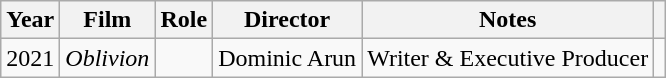<table class="wikitable plainrowheaders sortable" style="margin-right: 0;">
<tr style="text-align:center;">
<th scope="col">Year</th>
<th scope="col">Film</th>
<th scope="col">Role</th>
<th scope="col">Director</th>
<th class="unsortable" scope="col">Notes</th>
<th class="unsortable" scope="col"></th>
</tr>
<tr>
<td>2021</td>
<td><em>Oblivion</em></td>
<td></td>
<td>Dominic Arun</td>
<td>Writer & Executive Producer</td>
<td></td>
</tr>
</table>
